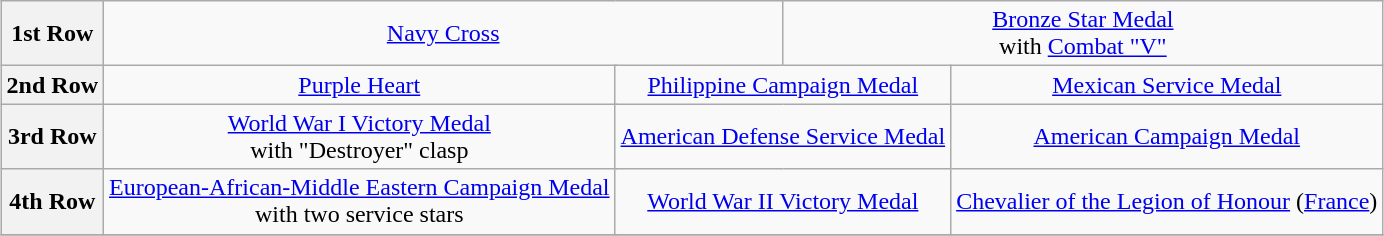<table class="wikitable" style="margin:1em auto; text-align:center;">
<tr>
<th>1st Row</th>
<td colspan="3"><a href='#'>Navy Cross</a></td>
<td colspan="8"><a href='#'>Bronze Star Medal</a> <br>with <a href='#'>Combat "V"</a></td>
</tr>
<tr>
<th>2nd Row</th>
<td colspan="2"><a href='#'>Purple Heart</a></td>
<td colspan="3"><a href='#'>Philippine Campaign Medal</a></td>
<td colspan="3"><a href='#'>Mexican Service Medal</a></td>
</tr>
<tr>
<th>3rd Row</th>
<td colspan="2"><a href='#'>World War I Victory Medal</a> <br>with "Destroyer" clasp</td>
<td colspan="3"><a href='#'>American Defense Service Medal</a></td>
<td colspan="3"><a href='#'>American Campaign Medal</a></td>
</tr>
<tr>
<th>4th Row</th>
<td colspan="2"><a href='#'>European-African-Middle Eastern Campaign Medal</a> <br>with two service stars</td>
<td colspan="3"><a href='#'>World War II Victory Medal</a></td>
<td colspan="3"><a href='#'>Chevalier of the Legion of Honour</a> (<a href='#'>France</a>)</td>
</tr>
<tr>
</tr>
</table>
